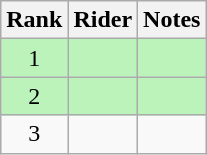<table class="wikitable sortable"  style="text-align:center">
<tr>
<th>Rank</th>
<th>Rider</th>
<th>Notes</th>
</tr>
<tr bgcolor=#bbf3bb>
<td>1</td>
<td align="left"></td>
<td></td>
</tr>
<tr bgcolor=#bbf3bb>
<td>2</td>
<td align="left"></td>
<td></td>
</tr>
<tr>
<td>3</td>
<td align="left"></td>
<td></td>
</tr>
</table>
